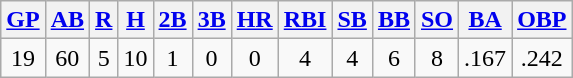<table class="wikitable">
<tr>
<th><a href='#'>GP</a></th>
<th><a href='#'>AB</a></th>
<th><a href='#'>R</a></th>
<th><a href='#'>H</a></th>
<th><a href='#'>2B</a></th>
<th><a href='#'>3B</a></th>
<th><a href='#'>HR</a></th>
<th><a href='#'>RBI</a></th>
<th><a href='#'>SB</a></th>
<th><a href='#'>BB</a></th>
<th><a href='#'>SO</a></th>
<th><a href='#'>BA</a></th>
<th><a href='#'>OBP</a></th>
</tr>
<tr align=center>
<td>19</td>
<td>60</td>
<td>5</td>
<td>10</td>
<td>1</td>
<td>0</td>
<td>0</td>
<td>4</td>
<td>4</td>
<td>6</td>
<td>8</td>
<td>.167</td>
<td>.242</td>
</tr>
</table>
